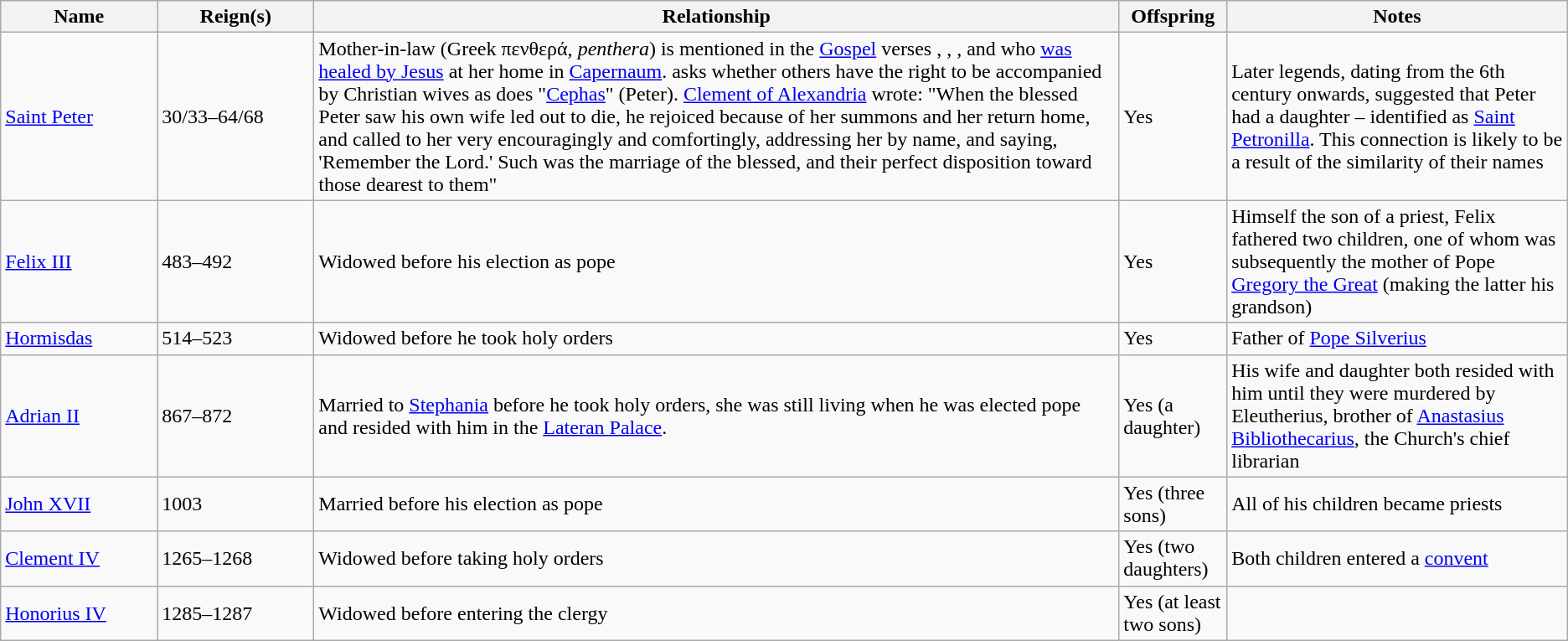<table class="wikitable">
<tr>
<th width=10%>Name</th>
<th width=10%>Reign(s)</th>
<th>Relationship</th>
<th>Offspring</th>
<th>Notes</th>
</tr>
<tr>
<td><a href='#'>Saint Peter</a></td>
<td>30/33–64/68</td>
<td>Mother-in-law (Greek πενθερά, <em>penthera</em>) is mentioned in the <a href='#'>Gospel</a> verses , , , and who <a href='#'>was healed by Jesus</a> at her home in <a href='#'>Capernaum</a>.  asks whether others have the right to be accompanied by Christian wives as does "<a href='#'>Cephas</a>" (Peter). <a href='#'>Clement of Alexandria</a> wrote: "When the blessed Peter saw his own wife led out to die, he rejoiced because of her summons and her return home, and called to her very encouragingly and comfortingly, addressing her by name, and saying, 'Remember the Lord.' Such was the marriage of the blessed, and their perfect disposition toward those dearest to them"</td>
<td>Yes</td>
<td>Later legends, dating from the 6th century onwards, suggested that Peter had a daughter – identified as <a href='#'>Saint Petronilla</a>. This connection is likely to be a result of the similarity of their names</td>
</tr>
<tr>
<td><a href='#'>Felix III</a></td>
<td>483–492</td>
<td>Widowed before his election as pope</td>
<td>Yes</td>
<td>Himself the son of a priest, Felix fathered two children, one of whom was subsequently the mother of Pope <a href='#'>Gregory the Great</a> (making the latter his grandson)</td>
</tr>
<tr>
<td><a href='#'>Hormisdas</a></td>
<td>514–523</td>
<td>Widowed before he took holy orders</td>
<td>Yes</td>
<td>Father of <a href='#'>Pope Silverius</a></td>
</tr>
<tr>
<td><a href='#'>Adrian II</a></td>
<td>867–872</td>
<td>Married to <a href='#'>Stephania</a> before he took holy orders, she was still living when he was elected pope and resided with him in the <a href='#'>Lateran Palace</a>.</td>
<td>Yes (a daughter)</td>
<td>His wife and daughter both resided with him until they were murdered by Eleutherius, brother of <a href='#'>Anastasius Bibliothecarius</a>, the Church's chief librarian</td>
</tr>
<tr>
<td><a href='#'>John XVII</a></td>
<td>1003</td>
<td>Married before his election as pope</td>
<td>Yes (three sons)</td>
<td>All of his children became priests</td>
</tr>
<tr>
<td><a href='#'>Clement IV</a></td>
<td>1265–1268</td>
<td>Widowed before taking holy orders</td>
<td>Yes (two daughters)</td>
<td>Both children entered a <a href='#'>convent</a></td>
</tr>
<tr>
<td style=white-space:nowrap><a href='#'>Honorius IV</a></td>
<td>1285–1287</td>
<td>Widowed before entering the clergy</td>
<td>Yes (at least two sons)</td>
<td></td>
</tr>
</table>
